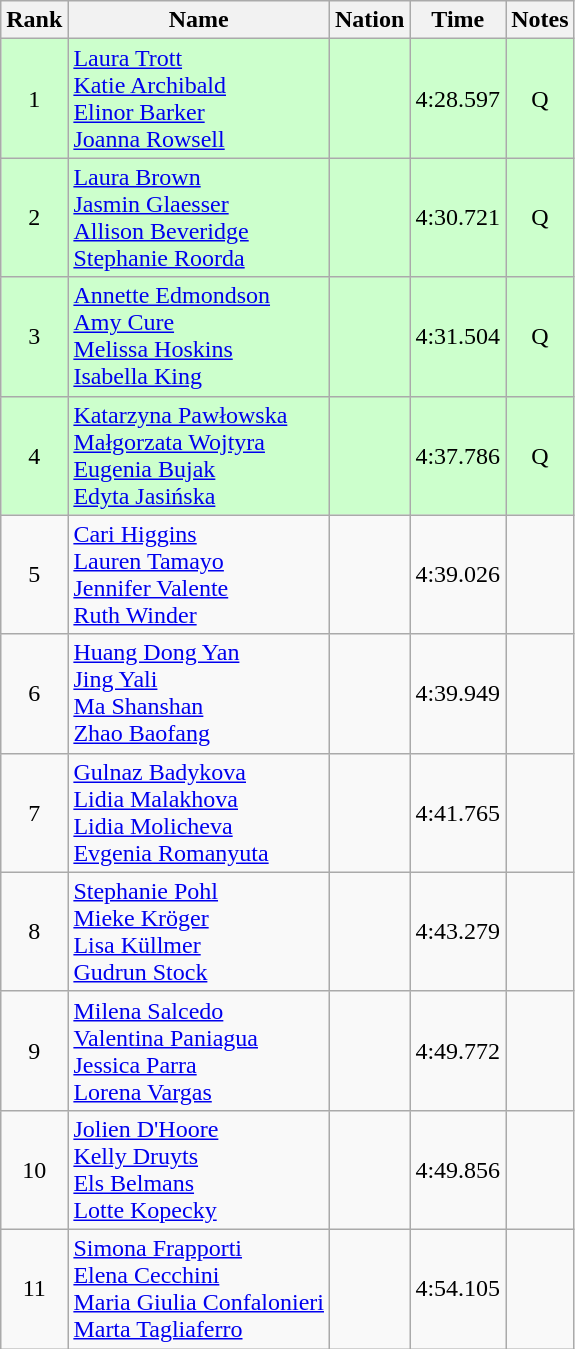<table class="wikitable sortable" style="text-align:center">
<tr>
<th>Rank</th>
<th>Name</th>
<th>Nation</th>
<th>Time</th>
<th>Notes</th>
</tr>
<tr bgcolor=ccffcc>
<td>1</td>
<td align=left><a href='#'>Laura Trott</a><br><a href='#'>Katie Archibald</a><br><a href='#'>Elinor Barker</a><br><a href='#'>Joanna Rowsell</a></td>
<td align=left></td>
<td>4:28.597</td>
<td>Q</td>
</tr>
<tr bgcolor=ccffcc>
<td>2</td>
<td align=left><a href='#'>Laura Brown</a><br><a href='#'>Jasmin Glaesser</a><br><a href='#'>Allison Beveridge</a><br><a href='#'>Stephanie Roorda</a></td>
<td align=left></td>
<td>4:30.721</td>
<td>Q</td>
</tr>
<tr bgcolor=ccffcc>
<td>3</td>
<td align=left><a href='#'>Annette Edmondson</a><br><a href='#'>Amy Cure</a><br><a href='#'>Melissa Hoskins</a><br><a href='#'>Isabella King</a></td>
<td align=left></td>
<td>4:31.504</td>
<td>Q</td>
</tr>
<tr bgcolor=ccffcc>
<td>4</td>
<td align=left><a href='#'>Katarzyna Pawłowska</a><br><a href='#'>Małgorzata Wojtyra</a><br><a href='#'>Eugenia Bujak</a><br><a href='#'>Edyta Jasińska</a></td>
<td align=left></td>
<td>4:37.786</td>
<td>Q</td>
</tr>
<tr>
<td>5</td>
<td align=left><a href='#'>Cari Higgins</a><br><a href='#'>Lauren Tamayo</a><br><a href='#'>Jennifer Valente</a><br><a href='#'>Ruth Winder</a></td>
<td align=left></td>
<td>4:39.026</td>
<td></td>
</tr>
<tr>
<td>6</td>
<td align=left><a href='#'>Huang Dong Yan</a><br><a href='#'>Jing Yali</a><br><a href='#'>Ma Shanshan</a><br><a href='#'>Zhao Baofang</a></td>
<td align=left></td>
<td>4:39.949</td>
<td></td>
</tr>
<tr>
<td>7</td>
<td align=left><a href='#'>Gulnaz Badykova</a><br><a href='#'>Lidia Malakhova</a><br><a href='#'>Lidia Molicheva</a><br><a href='#'>Evgenia Romanyuta</a></td>
<td align=left></td>
<td>4:41.765</td>
<td></td>
</tr>
<tr>
<td>8</td>
<td align=left><a href='#'>Stephanie Pohl</a><br><a href='#'>Mieke Kröger</a><br><a href='#'>Lisa Küllmer</a><br><a href='#'>Gudrun Stock</a></td>
<td align=left></td>
<td>4:43.279</td>
<td></td>
</tr>
<tr>
<td>9</td>
<td align=left><a href='#'>Milena Salcedo</a><br><a href='#'>Valentina Paniagua</a><br><a href='#'>Jessica Parra</a><br><a href='#'>Lorena Vargas</a></td>
<td align=left></td>
<td>4:49.772</td>
<td></td>
</tr>
<tr>
<td>10</td>
<td align=left><a href='#'>Jolien D'Hoore</a><br><a href='#'>Kelly Druyts</a><br><a href='#'>Els Belmans</a><br><a href='#'>Lotte Kopecky</a></td>
<td align=left></td>
<td>4:49.856</td>
<td></td>
</tr>
<tr>
<td>11</td>
<td align=left><a href='#'>Simona Frapporti</a><br><a href='#'>Elena Cecchini</a><br><a href='#'>Maria Giulia Confalonieri</a><br><a href='#'>Marta Tagliaferro</a></td>
<td align=left></td>
<td>4:54.105</td>
<td></td>
</tr>
</table>
